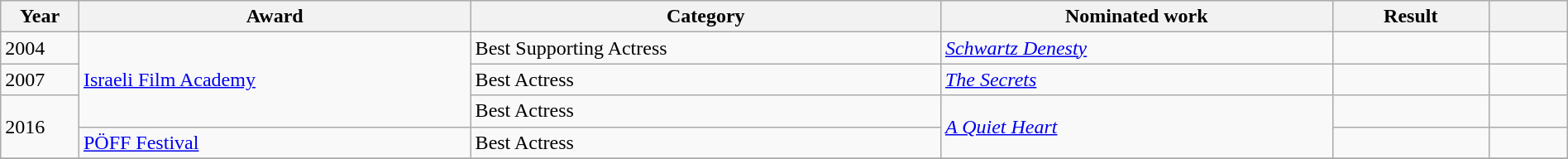<table class="wikitable" width=100%>
<tr>
<th width=5%>Year</th>
<th width=25%>Award</th>
<th width=30%>Category</th>
<th width=25%>Nominated work</th>
<th width=10%>Result</th>
<th width=5%></th>
</tr>
<tr>
<td>2004</td>
<td rowspan=3><a href='#'>Israeli Film Academy</a></td>
<td>Best Supporting Actress</td>
<td><em><a href='#'>Schwartz Denesty</a></em></td>
<td></td>
<td style="text-align:center;"></td>
</tr>
<tr>
<td>2007</td>
<td>Best Actress</td>
<td><em><a href='#'>The Secrets</a></em></td>
<td></td>
<td style="text-align:center;"></td>
</tr>
<tr>
<td rowspan=2>2016</td>
<td>Best Actress</td>
<td rowspan=2><em><a href='#'>A Quiet Heart</a></em></td>
<td></td>
<td style="text-align:center;"></td>
</tr>
<tr>
<td><a href='#'>PÖFF Festival</a></td>
<td>Best Actress</td>
<td></td>
<td style="text-align:center;"></td>
</tr>
<tr>
</tr>
</table>
